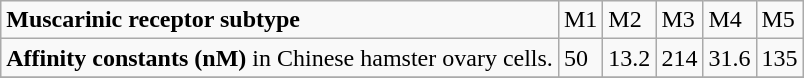<table class="wikitable">
<tr>
<td><strong>Muscarinic receptor subtype</strong></td>
<td>M1</td>
<td>M2</td>
<td>M3</td>
<td>M4</td>
<td>M5</td>
</tr>
<tr>
<td><strong>Affinity constants (nM)</strong> in Chinese hamster ovary cells.</td>
<td>50</td>
<td>13.2</td>
<td>214</td>
<td>31.6</td>
<td>135</td>
</tr>
<tr>
</tr>
</table>
